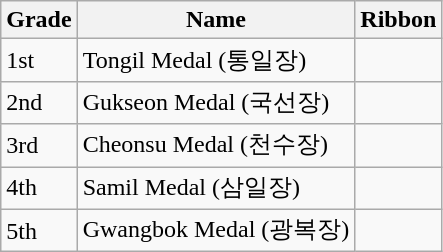<table class="wikitable">
<tr>
<th>Grade</th>
<th>Name</th>
<th>Ribbon</th>
</tr>
<tr>
<td>1st</td>
<td>Tongil Medal (통일장)</td>
<td></td>
</tr>
<tr>
<td>2nd</td>
<td>Gukseon Medal (국선장)</td>
<td></td>
</tr>
<tr>
<td>3rd</td>
<td>Cheonsu Medal (천수장)</td>
<td></td>
</tr>
<tr>
<td>4th</td>
<td>Samil Medal (삼일장)</td>
<td></td>
</tr>
<tr>
<td>5th</td>
<td>Gwangbok Medal (광복장)</td>
<td></td>
</tr>
</table>
